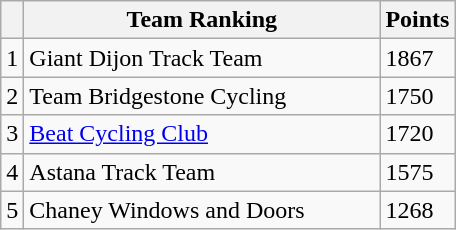<table class="wikitable col3right">
<tr>
<th></th>
<th style="width:230px; white-space:nowrap;">Team Ranking</th>
<th style="width:20px;">Points</th>
</tr>
<tr>
<td>1</td>
<td> Giant Dijon Track Team</td>
<td>1867</td>
</tr>
<tr>
<td>2</td>
<td> Team Bridgestone Cycling</td>
<td>1750</td>
</tr>
<tr>
<td>3</td>
<td> <a href='#'>Beat Cycling Club</a></td>
<td>1720</td>
</tr>
<tr>
<td>4</td>
<td> Astana Track Team</td>
<td>1575</td>
</tr>
<tr>
<td>5</td>
<td> Chaney Windows and Doors</td>
<td>1268</td>
</tr>
</table>
